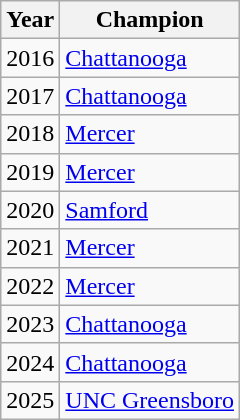<table class="wikitable">
<tr>
<th>Year</th>
<th>Champion</th>
</tr>
<tr>
<td>2016</td>
<td><a href='#'>Chattanooga</a></td>
</tr>
<tr>
<td>2017</td>
<td><a href='#'>Chattanooga</a></td>
</tr>
<tr>
<td>2018</td>
<td><a href='#'>Mercer</a></td>
</tr>
<tr>
<td>2019</td>
<td><a href='#'>Mercer</a></td>
</tr>
<tr>
<td>2020</td>
<td><a href='#'>Samford</a></td>
</tr>
<tr>
<td>2021</td>
<td><a href='#'>Mercer</a></td>
</tr>
<tr>
<td>2022</td>
<td><a href='#'>Mercer</a></td>
</tr>
<tr>
<td>2023</td>
<td><a href='#'>Chattanooga</a></td>
</tr>
<tr>
<td>2024</td>
<td><a href='#'>Chattanooga</a></td>
</tr>
<tr>
<td>2025</td>
<td><a href='#'>UNC Greensboro</a></td>
</tr>
</table>
